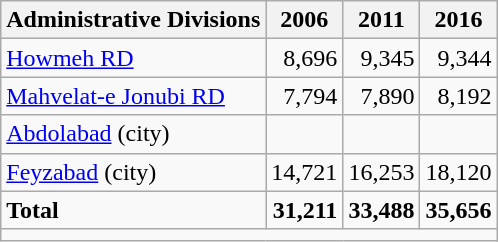<table class="wikitable">
<tr>
<th>Administrative Divisions</th>
<th>2006</th>
<th>2011</th>
<th>2016</th>
</tr>
<tr>
<td><a href='#'>Howmeh RD</a></td>
<td style="text-align: right;">8,696</td>
<td style="text-align: right;">9,345</td>
<td style="text-align: right;">9,344</td>
</tr>
<tr>
<td><a href='#'>Mahvelat-e Jonubi RD</a></td>
<td style="text-align: right;">7,794</td>
<td style="text-align: right;">7,890</td>
<td style="text-align: right;">8,192</td>
</tr>
<tr>
<td><a href='#'>Abdolabad</a> (city)</td>
<td style="text-align: right;"></td>
<td style="text-align: right;"></td>
<td style="text-align: right;"></td>
</tr>
<tr>
<td><a href='#'>Feyzabad</a> (city)</td>
<td style="text-align: right;">14,721</td>
<td style="text-align: right;">16,253</td>
<td style="text-align: right;">18,120</td>
</tr>
<tr>
<td><strong>Total</strong></td>
<td style="text-align: right;"><strong>31,211</strong></td>
<td style="text-align: right;"><strong>33,488</strong></td>
<td style="text-align: right;"><strong>35,656</strong></td>
</tr>
<tr>
<td colspan=4></td>
</tr>
</table>
